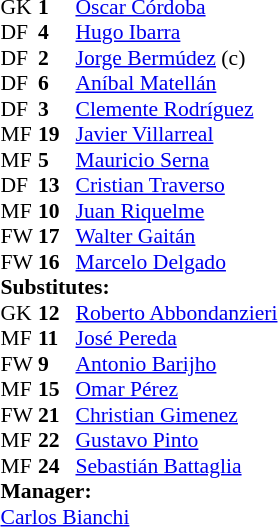<table style="font-size:90%; margin:0.2em auto;" cellspacing="0" cellpadding="0">
<tr>
<th width="25"></th>
<th width="25"></th>
</tr>
<tr>
<td>GK</td>
<td><strong>1</strong></td>
<td> <a href='#'>Oscar Córdoba</a></td>
</tr>
<tr>
<td>DF</td>
<td><strong>4</strong></td>
<td> <a href='#'>Hugo Ibarra</a></td>
</tr>
<tr>
<td>DF</td>
<td><strong>2</strong></td>
<td> <a href='#'>Jorge Bermúdez</a> (c)</td>
</tr>
<tr>
<td>DF</td>
<td><strong>6</strong></td>
<td> <a href='#'>Aníbal Matellán</a></td>
</tr>
<tr>
<td>DF</td>
<td><strong>3</strong></td>
<td> <a href='#'>Clemente Rodríguez</a></td>
</tr>
<tr>
<td>MF</td>
<td><strong>19</strong></td>
<td> <a href='#'>Javier Villarreal</a></td>
<td></td>
<td></td>
</tr>
<tr>
<td>MF</td>
<td><strong>5</strong></td>
<td> <a href='#'>Mauricio Serna</a></td>
</tr>
<tr>
<td>DF</td>
<td><strong>13</strong></td>
<td> <a href='#'>Cristian Traverso</a></td>
</tr>
<tr>
<td>MF</td>
<td><strong>10</strong></td>
<td> <a href='#'>Juan Riquelme</a></td>
</tr>
<tr>
<td>FW</td>
<td><strong>17</strong></td>
<td> <a href='#'>Walter Gaitán</a></td>
</tr>
<tr>
<td>FW</td>
<td><strong>16</strong></td>
<td> <a href='#'>Marcelo Delgado</a></td>
<td></td>
</tr>
<tr>
<td colspan=3><strong>Substitutes:</strong></td>
</tr>
<tr>
<td>GK</td>
<td><strong>12</strong></td>
<td> <a href='#'>Roberto Abbondanzieri</a></td>
</tr>
<tr>
<td>MF</td>
<td><strong>11</strong></td>
<td> <a href='#'>José Pereda</a></td>
</tr>
<tr>
<td>FW</td>
<td><strong>9</strong></td>
<td> <a href='#'>Antonio Barijho</a></td>
</tr>
<tr>
<td>MF</td>
<td><strong>15</strong></td>
<td> <a href='#'>Omar Pérez</a></td>
</tr>
<tr>
<td>FW</td>
<td><strong>21</strong></td>
<td> <a href='#'>Christian Gimenez</a></td>
<td></td>
<td></td>
</tr>
<tr>
<td>MF</td>
<td><strong>22</strong></td>
<td> <a href='#'>Gustavo Pinto</a></td>
</tr>
<tr>
<td>MF</td>
<td><strong>24</strong></td>
<td> <a href='#'>Sebastián Battaglia</a></td>
</tr>
<tr>
<td colspan=3><strong>Manager:</strong></td>
</tr>
<tr>
<td colspan=4> <a href='#'>Carlos Bianchi</a></td>
</tr>
</table>
